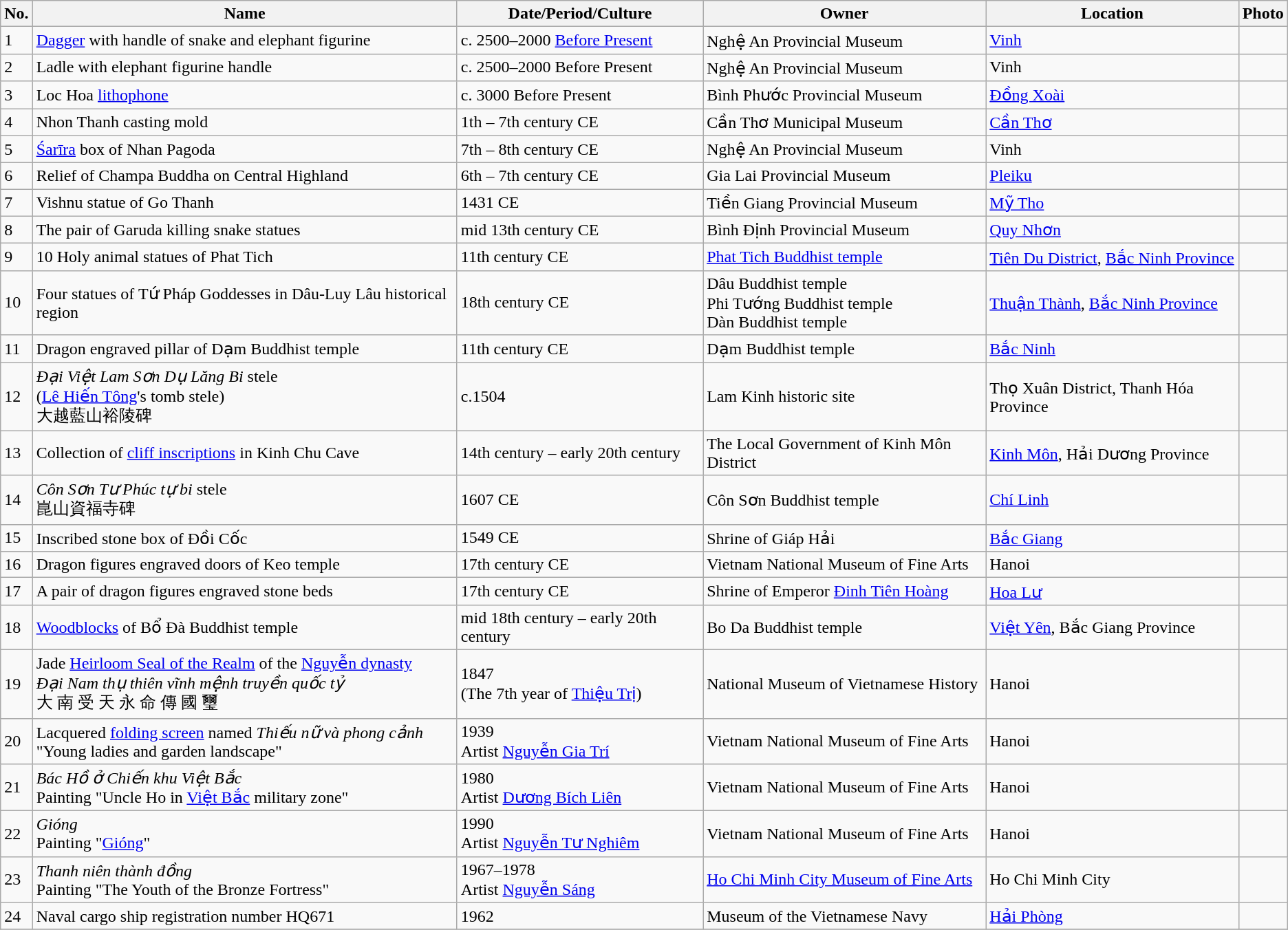<table class="wikitable">
<tr>
<th>No.</th>
<th>Name</th>
<th>Date/Period/Culture</th>
<th>Owner</th>
<th>Location</th>
<th>Photo</th>
</tr>
<tr>
<td>1</td>
<td><a href='#'>Dagger</a> with handle of snake and elephant figurine</td>
<td>c. 2500–2000 <a href='#'>Before Present</a></td>
<td>Nghệ An Provincial Museum</td>
<td><a href='#'>Vinh</a></td>
<td></td>
</tr>
<tr>
<td>2</td>
<td>Ladle with elephant figurine handle</td>
<td>c. 2500–2000 Before Present</td>
<td>Nghệ An Provincial Museum</td>
<td>Vinh</td>
<td></td>
</tr>
<tr>
<td>3</td>
<td>Loc Hoa <a href='#'>lithophone</a></td>
<td>c. 3000 Before Present</td>
<td>Bình Phước Provincial Museum</td>
<td><a href='#'>Đồng Xoài</a></td>
<td></td>
</tr>
<tr>
<td>4</td>
<td>Nhon Thanh casting mold</td>
<td>1th – 7th century CE</td>
<td>Cần Thơ Municipal Museum</td>
<td><a href='#'>Cần Thơ</a></td>
<td></td>
</tr>
<tr>
<td>5</td>
<td><a href='#'>Śarīra</a> box of Nhan Pagoda</td>
<td>7th – 8th century CE</td>
<td>Nghệ An Provincial Museum</td>
<td>Vinh</td>
<td></td>
</tr>
<tr>
<td>6</td>
<td>Relief of Champa Buddha on Central Highland</td>
<td>6th – 7th century CE</td>
<td>Gia Lai Provincial Museum</td>
<td><a href='#'>Pleiku</a></td>
<td></td>
</tr>
<tr>
<td>7</td>
<td>Vishnu statue of Go Thanh</td>
<td>1431 CE</td>
<td>Tiền Giang Provincial Museum</td>
<td><a href='#'>Mỹ Tho</a></td>
<td></td>
</tr>
<tr>
<td>8</td>
<td>The pair of Garuda killing snake statues</td>
<td>mid 13th century CE</td>
<td>Bình Định Provincial Museum</td>
<td><a href='#'>Quy Nhơn</a></td>
<td></td>
</tr>
<tr>
<td>9</td>
<td>10 Holy animal statues of Phat Tich</td>
<td>11th century CE</td>
<td><a href='#'>Phat Tich Buddhist temple</a></td>
<td><a href='#'>Tiên Du District</a>, <a href='#'>Bắc Ninh Province</a></td>
<td></td>
</tr>
<tr>
<td>10</td>
<td>Four statues of Tứ Pháp Goddesses in Dâu-Luy Lâu historical region</td>
<td>18th century CE</td>
<td>Dâu Buddhist temple <br> Phi Tướng Buddhist temple <br> Dàn Buddhist temple</td>
<td><a href='#'>Thuận Thành</a>, <a href='#'>Bắc Ninh Province</a></td>
<td></td>
</tr>
<tr>
<td>11</td>
<td>Dragon engraved pillar of Dạm Buddhist temple</td>
<td>11th century CE</td>
<td>Dạm Buddhist temple</td>
<td><a href='#'>Bắc Ninh</a></td>
<td></td>
</tr>
<tr>
<td>12</td>
<td><em>Đại Việt Lam Sơn Dụ Lăng Bi</em> stele <br>(<a href='#'>Lê Hiến Tông</a>'s tomb stele) <br>大越藍山裕陵碑</td>
<td>c.1504</td>
<td>Lam Kinh historic site</td>
<td>Thọ Xuân District, Thanh Hóa Province</td>
<td></td>
</tr>
<tr>
<td>13</td>
<td>Collection of <a href='#'>cliff inscriptions</a> in Kinh Chu Cave</td>
<td>14th century – early 20th century</td>
<td>The Local Government of Kinh Môn District</td>
<td><a href='#'>Kinh Môn</a>, Hải Dương Province</td>
<td></td>
</tr>
<tr>
<td>14</td>
<td><em>Côn Sơn Tư Phúc tự bi</em> stele<br>崑山資福寺碑</td>
<td>1607 CE</td>
<td>Côn Sơn Buddhist temple</td>
<td><a href='#'>Chí Linh</a></td>
<td></td>
</tr>
<tr>
<td>15</td>
<td>Inscribed stone box of Đồi Cốc</td>
<td>1549 CE</td>
<td>Shrine of Giáp Hải</td>
<td><a href='#'>Bắc Giang</a></td>
<td></td>
</tr>
<tr>
<td>16</td>
<td>Dragon figures engraved doors of Keo temple</td>
<td>17th century CE</td>
<td>Vietnam National Museum of Fine Arts</td>
<td>Hanoi</td>
<td></td>
</tr>
<tr>
<td>17</td>
<td>A pair of dragon figures engraved stone beds</td>
<td>17th century CE</td>
<td>Shrine of Emperor <a href='#'>Đinh Tiên Hoàng</a></td>
<td><a href='#'>Hoa Lư</a></td>
<td></td>
</tr>
<tr>
<td>18</td>
<td><a href='#'>Woodblocks</a> of Bổ Đà Buddhist temple</td>
<td>mid 18th century – early 20th century</td>
<td>Bo Da Buddhist temple</td>
<td><a href='#'>Việt Yên</a>, Bắc Giang Province</td>
<td></td>
</tr>
<tr>
<td>19</td>
<td>Jade <a href='#'>Heirloom Seal of the Realm</a> of the <a href='#'>Nguyễn dynasty</a> <br><em>Đại Nam thụ thiên vĩnh mệnh truyền quốc tỷ</em><br>大 南 受 天 永 命 傳 國 璽</td>
<td>1847 <br>(The 7th year of <a href='#'>Thiệu Trị</a>)</td>
<td>National Museum of Vietnamese History</td>
<td>Hanoi</td>
<td></td>
</tr>
<tr>
<td>20</td>
<td>Lacquered <a href='#'>folding screen</a> named <em>Thiếu nữ và phong cảnh</em><br> "Young ladies and garden landscape"</td>
<td>1939<br> Artist <a href='#'>Nguyễn Gia Trí</a></td>
<td>Vietnam National Museum of Fine Arts</td>
<td>Hanoi</td>
<td></td>
</tr>
<tr>
<td>21</td>
<td><em>Bác Hồ ở Chiến khu Việt Bắc</em><br>Painting "Uncle Ho in <a href='#'>Việt Bắc</a> military zone"</td>
<td>1980<br> Artist <a href='#'>Dương Bích Liên</a></td>
<td>Vietnam National Museum of Fine Arts</td>
<td>Hanoi</td>
<td></td>
</tr>
<tr>
<td>22</td>
<td><em>Gióng</em><br>Painting "<a href='#'>Gióng</a>"</td>
<td>1990<br> Artist <a href='#'>Nguyễn Tư Nghiêm</a></td>
<td>Vietnam National Museum of Fine Arts</td>
<td>Hanoi</td>
<td></td>
</tr>
<tr>
<td>23</td>
<td><em>Thanh niên thành đồng</em><br>Painting "The Youth of the Bronze Fortress"</td>
<td>1967–1978<br> Artist <a href='#'>Nguyễn Sáng</a></td>
<td><a href='#'>Ho Chi Minh City Museum of Fine Arts</a></td>
<td>Ho Chi Minh City</td>
<td></td>
</tr>
<tr>
<td>24</td>
<td>Naval cargo ship registration number HQ671</td>
<td>1962</td>
<td>Museum of the Vietnamese Navy</td>
<td><a href='#'>Hải Phòng</a></td>
<td></td>
</tr>
<tr>
</tr>
</table>
